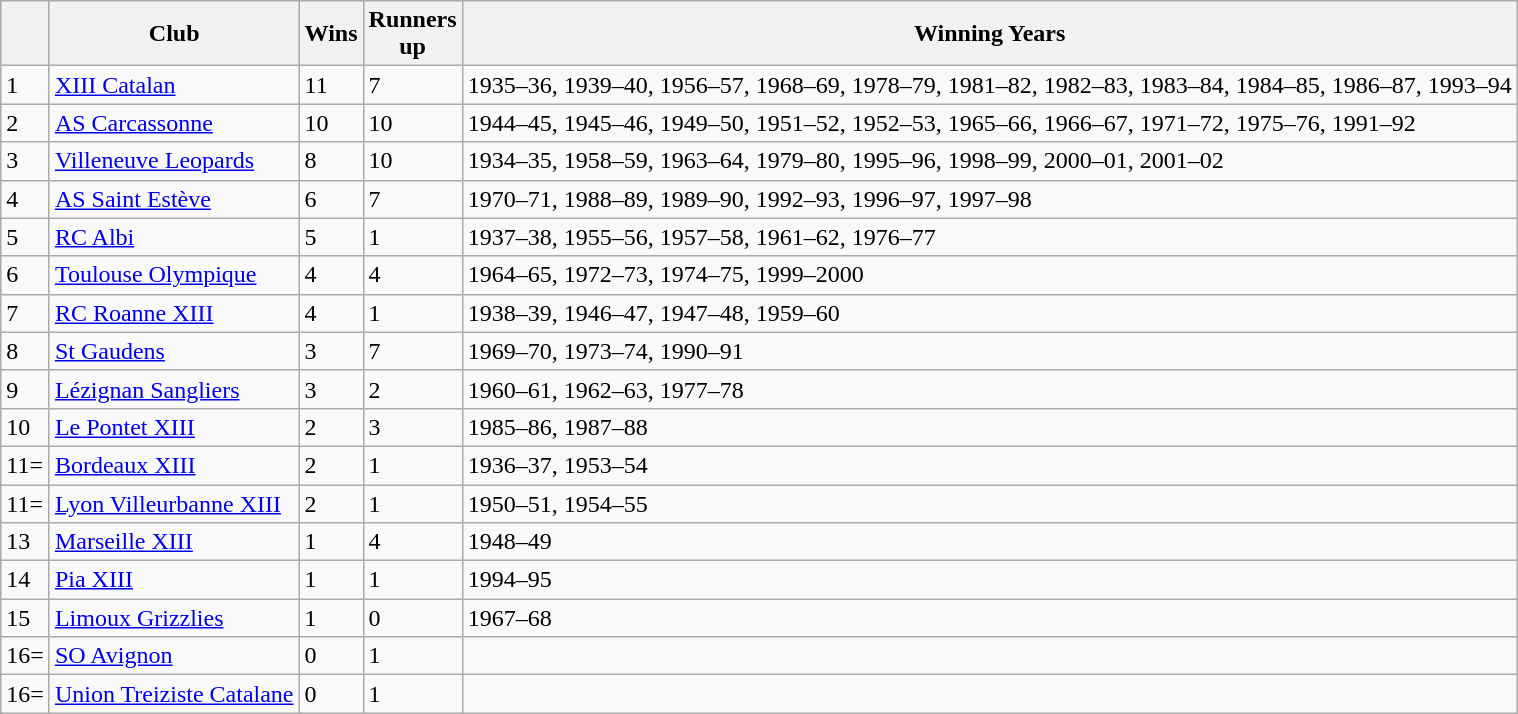<table class="wikitable" style="text-align: left;">
<tr>
<th></th>
<th>Club</th>
<th>Wins</th>
<th>Runners<br>up</th>
<th>Winning Years</th>
</tr>
<tr>
<td>1</td>
<td> <a href='#'>XIII Catalan</a></td>
<td>11</td>
<td>7</td>
<td>1935–36, 1939–40, 1956–57, 1968–69, 1978–79, 1981–82, 1982–83, 1983–84, 1984–85, 1986–87, 1993–94</td>
</tr>
<tr>
<td>2</td>
<td> <a href='#'>AS Carcassonne</a></td>
<td>10</td>
<td>10</td>
<td>1944–45, 1945–46, 1949–50, 1951–52, 1952–53, 1965–66, 1966–67, 1971–72, 1975–76, 1991–92</td>
</tr>
<tr>
<td>3</td>
<td> <a href='#'>Villeneuve Leopards</a></td>
<td>8</td>
<td>10</td>
<td>1934–35, 1958–59, 1963–64, 1979–80, 1995–96, 1998–99, 2000–01, 2001–02</td>
</tr>
<tr>
<td>4</td>
<td> <a href='#'>AS Saint Estève</a></td>
<td>6</td>
<td>7</td>
<td>1970–71, 1988–89, 1989–90, 1992–93, 1996–97, 1997–98</td>
</tr>
<tr>
<td>5</td>
<td> <a href='#'>RC Albi</a></td>
<td>5</td>
<td>1</td>
<td>1937–38, 1955–56, 1957–58, 1961–62, 1976–77</td>
</tr>
<tr>
<td>6</td>
<td> <a href='#'>Toulouse Olympique</a></td>
<td>4</td>
<td>4</td>
<td>1964–65, 1972–73, 1974–75, 1999–2000</td>
</tr>
<tr>
<td>7</td>
<td> <a href='#'>RC Roanne XIII</a></td>
<td>4</td>
<td>1</td>
<td>1938–39, 1946–47, 1947–48, 1959–60</td>
</tr>
<tr>
<td>8</td>
<td> <a href='#'>St Gaudens</a></td>
<td>3</td>
<td>7</td>
<td>1969–70, 1973–74, 1990–91</td>
</tr>
<tr>
<td>9</td>
<td> <a href='#'>Lézignan Sangliers</a></td>
<td>3</td>
<td>2</td>
<td>1960–61, 1962–63, 1977–78</td>
</tr>
<tr>
<td>10</td>
<td> <a href='#'>Le Pontet XIII</a></td>
<td>2</td>
<td>3</td>
<td>1985–86, 1987–88</td>
</tr>
<tr>
<td>11=</td>
<td> <a href='#'>Bordeaux XIII</a></td>
<td>2</td>
<td>1</td>
<td>1936–37, 1953–54</td>
</tr>
<tr>
<td>11=</td>
<td> <a href='#'>Lyon Villeurbanne XIII</a></td>
<td>2</td>
<td>1</td>
<td>1950–51, 1954–55</td>
</tr>
<tr>
<td>13</td>
<td> <a href='#'>Marseille XIII</a></td>
<td>1</td>
<td>4</td>
<td>1948–49</td>
</tr>
<tr>
<td>14</td>
<td> <a href='#'>Pia XIII</a></td>
<td>1</td>
<td>1</td>
<td>1994–95</td>
</tr>
<tr>
<td>15</td>
<td> <a href='#'>Limoux Grizzlies</a></td>
<td>1</td>
<td>0</td>
<td>1967–68</td>
</tr>
<tr>
<td>16=</td>
<td> <a href='#'>SO Avignon</a></td>
<td>0</td>
<td>1</td>
<td></td>
</tr>
<tr>
<td>16=</td>
<td> <a href='#'>Union Treiziste Catalane</a></td>
<td>0</td>
<td>1</td>
<td></td>
</tr>
</table>
